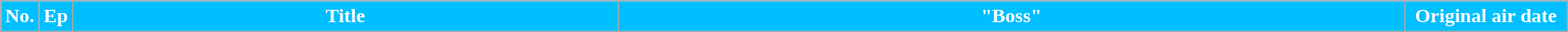<table class="wikitable plainrowheaders" style="width:100%; background:#fff;">
<tr style="color:#fff;">
<th style="background:#00BFFF; width:18px">No.</th>
<th style="background:#00BFFF; width:18px">Ep</th>
<th style="background:#00BFFF">Title</th>
<th style="background:#00BFFF">"Boss"</th>
<th style="background:#00BFFF; width:124px">Original air date<br>








</th>
</tr>
</table>
